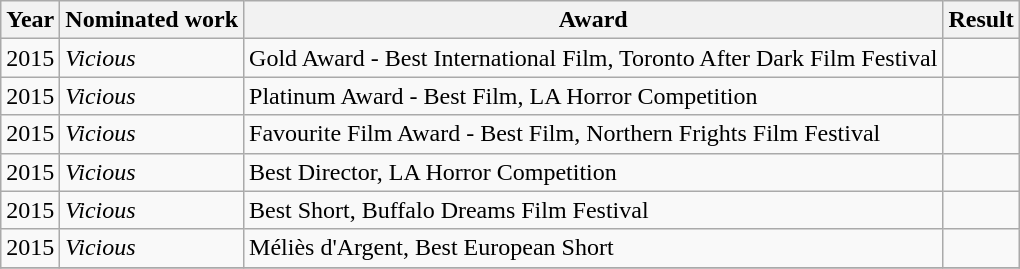<table class="wikitable">
<tr>
<th>Year</th>
<th>Nominated work</th>
<th>Award</th>
<th>Result</th>
</tr>
<tr>
<td>2015</td>
<td><em>Vicious</em></td>
<td>Gold Award - Best International Film, Toronto After Dark Film Festival</td>
<td></td>
</tr>
<tr>
<td>2015</td>
<td><em>Vicious</em></td>
<td>Platinum Award - Best Film, LA Horror Competition</td>
<td></td>
</tr>
<tr>
<td>2015</td>
<td><em>Vicious</em></td>
<td>Favourite Film Award - Best Film, Northern Frights Film Festival</td>
<td></td>
</tr>
<tr>
<td>2015</td>
<td><em>Vicious</em></td>
<td>Best Director, LA Horror Competition</td>
<td></td>
</tr>
<tr>
<td>2015</td>
<td><em>Vicious</em></td>
<td>Best Short, Buffalo Dreams Film Festival</td>
<td></td>
</tr>
<tr>
<td>2015</td>
<td><em>Vicious</em></td>
<td>Méliès d'Argent, Best European Short</td>
<td></td>
</tr>
<tr>
</tr>
</table>
